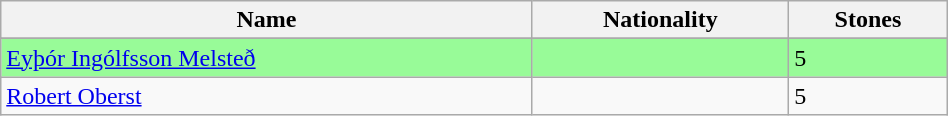<table class="wikitable" style="display: inline-table; width: 50%;">
<tr>
<th>Name</th>
<th>Nationality</th>
<th>Stones</th>
</tr>
<tr>
</tr>
<tr style="background:palegreen">
<td><a href='#'>Eyþór Ingólfsson Melsteð</a></td>
<td></td>
<td>5</td>
</tr>
<tr>
<td><a href='#'>Robert Oberst</a></td>
<td></td>
<td>5</td>
</tr>
</table>
